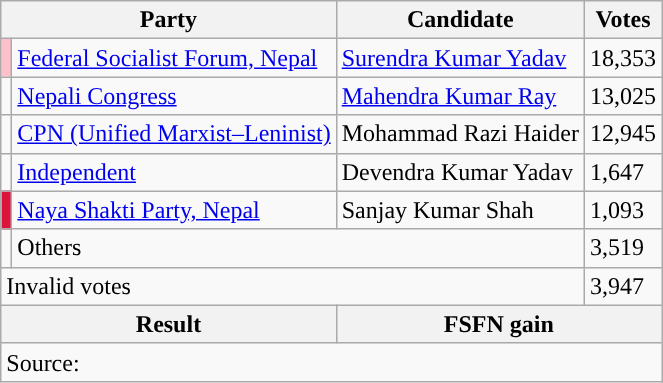<table class="wikitable">
<tr>
<th colspan="2">Party</th>
<th>Candidate</th>
<th>Votes</th>
</tr>
<tr>
<td style="background-color:pink"></td>
<td><a href='#'>Federal Socialist Forum, Nepal</a></td>
<td><a href='#'>Surendra Kumar Yadav</a></td>
<td>18,353</td>
</tr>
<tr>
<td style="background-color:"></td>
<td><a href='#'>Nepali Congress</a></td>
<td><a href='#'>Mahendra Kumar Ray</a></td>
<td>13,025</td>
</tr>
<tr>
<td style="background-color:"></td>
<td><a href='#'>CPN (Unified Marxist–Leninist)</a></td>
<td>Mohammad Razi Haider</td>
<td>12,945</td>
</tr>
<tr>
<td style="background-color:"></td>
<td><a href='#'>Independent</a></td>
<td>Devendra Kumar Yadav</td>
<td>1,647</td>
</tr>
<tr>
<td style="background-color:crimson"></td>
<td><a href='#'>Naya Shakti Party, Nepal</a></td>
<td>Sanjay Kumar Shah</td>
<td>1,093</td>
</tr>
<tr>
<td></td>
<td colspan="2">Others</td>
<td>3,519</td>
</tr>
<tr>
<td colspan="3">Invalid votes</td>
<td>3,947</td>
</tr>
<tr>
<th colspan="2">Result</th>
<th colspan="2">FSFN gain</th>
</tr>
<tr>
<td colspan="4">Source: </td>
</tr>
</table>
